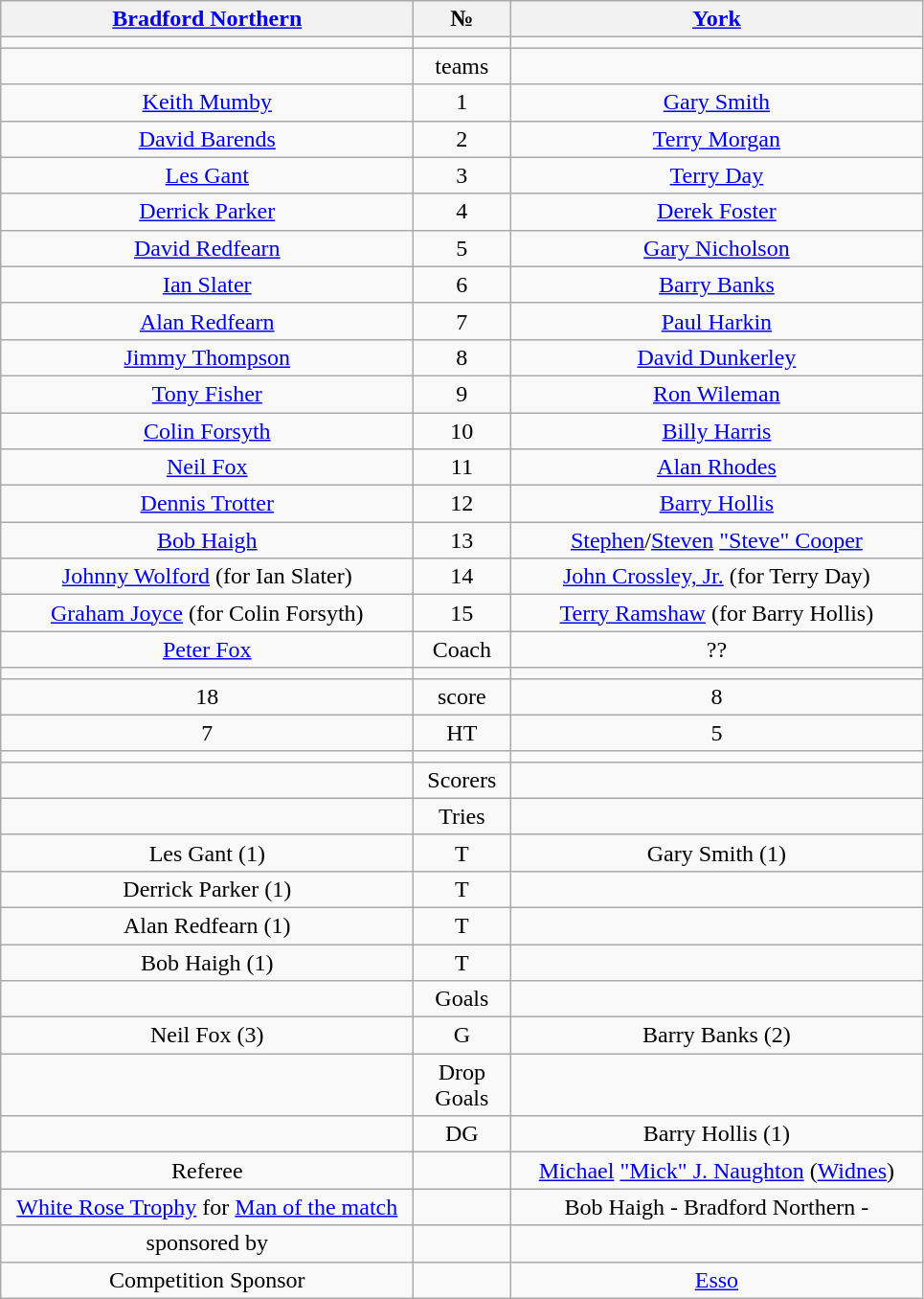<table class="wikitable" style="text-align:center;">
<tr>
<th width=280 abbr=winner><a href='#'>Bradford Northern</a></th>
<th width=60 abbr="Number">№</th>
<th width=280 abbr=runner-up><a href='#'>York</a></th>
</tr>
<tr>
<td></td>
<td></td>
<td></td>
</tr>
<tr>
<td></td>
<td>teams</td>
<td></td>
</tr>
<tr>
<td><a href='#'>Keith Mumby</a></td>
<td>1</td>
<td><a href='#'>Gary Smith</a></td>
</tr>
<tr>
<td><a href='#'>David Barends</a></td>
<td>2</td>
<td><a href='#'>Terry Morgan</a></td>
</tr>
<tr>
<td><a href='#'>Les Gant</a></td>
<td>3</td>
<td><a href='#'>Terry Day</a></td>
</tr>
<tr>
<td><a href='#'>Derrick Parker</a></td>
<td>4</td>
<td><a href='#'>Derek Foster</a></td>
</tr>
<tr>
<td><a href='#'>David Redfearn</a></td>
<td>5</td>
<td><a href='#'>Gary Nicholson</a></td>
</tr>
<tr>
<td><a href='#'>Ian Slater</a></td>
<td>6</td>
<td><a href='#'>Barry Banks</a></td>
</tr>
<tr>
<td><a href='#'>Alan Redfearn</a></td>
<td>7</td>
<td><a href='#'>Paul Harkin</a></td>
</tr>
<tr>
<td><a href='#'>Jimmy Thompson</a></td>
<td>8</td>
<td><a href='#'>David Dunkerley</a></td>
</tr>
<tr>
<td><a href='#'>Tony Fisher</a></td>
<td>9</td>
<td><a href='#'>Ron Wileman</a></td>
</tr>
<tr>
<td><a href='#'>Colin Forsyth</a></td>
<td>10</td>
<td><a href='#'>Billy Harris</a></td>
</tr>
<tr>
<td><a href='#'>Neil Fox</a></td>
<td>11</td>
<td><a href='#'>Alan Rhodes</a></td>
</tr>
<tr>
<td><a href='#'>Dennis Trotter</a></td>
<td>12</td>
<td><a href='#'>Barry Hollis</a></td>
</tr>
<tr>
<td><a href='#'>Bob Haigh</a></td>
<td>13</td>
<td><a href='#'>Stephen</a>/<a href='#'>Steven</a> <a href='#'>"Steve" Cooper</a></td>
</tr>
<tr>
<td><a href='#'>Johnny Wolford</a> (for Ian Slater)</td>
<td>14</td>
<td><a href='#'>John Crossley, Jr.</a> (for Terry Day)</td>
</tr>
<tr>
<td><a href='#'>Graham Joyce</a> (for Colin Forsyth)</td>
<td>15</td>
<td><a href='#'>Terry Ramshaw</a> (for Barry Hollis)</td>
</tr>
<tr>
<td><a href='#'>Peter Fox</a></td>
<td>Coach</td>
<td>??</td>
</tr>
<tr>
<td></td>
<td></td>
<td></td>
</tr>
<tr>
<td>18</td>
<td>score</td>
<td>8</td>
</tr>
<tr>
<td>7</td>
<td>HT</td>
<td>5</td>
</tr>
<tr>
<td></td>
<td></td>
<td></td>
</tr>
<tr>
<td></td>
<td>Scorers</td>
<td></td>
</tr>
<tr>
<td></td>
<td>Tries</td>
<td></td>
</tr>
<tr>
<td>Les Gant (1)</td>
<td>T</td>
<td>Gary Smith (1)</td>
</tr>
<tr>
<td>Derrick Parker (1)</td>
<td>T</td>
<td></td>
</tr>
<tr>
<td>Alan Redfearn (1)</td>
<td>T</td>
<td></td>
</tr>
<tr>
<td>Bob Haigh (1)</td>
<td>T</td>
<td></td>
</tr>
<tr>
<td></td>
<td>Goals</td>
<td></td>
</tr>
<tr>
<td>Neil Fox (3)</td>
<td>G</td>
<td>Barry Banks (2)</td>
</tr>
<tr>
<td></td>
<td>Drop Goals</td>
<td></td>
</tr>
<tr>
<td></td>
<td>DG</td>
<td>Barry Hollis (1)</td>
</tr>
<tr>
<td>Referee</td>
<td></td>
<td><a href='#'>Michael</a> <a href='#'>"Mick" J. Naughton</a> (<a href='#'>Widnes</a>)</td>
</tr>
<tr>
<td><a href='#'>White Rose Trophy</a> for <a href='#'>Man of the match</a></td>
<td></td>
<td>Bob Haigh - Bradford Northern - </td>
</tr>
<tr>
<td>sponsored by</td>
<td></td>
<td></td>
</tr>
<tr>
<td>Competition Sponsor</td>
<td></td>
<td><a href='#'>Esso</a></td>
</tr>
</table>
